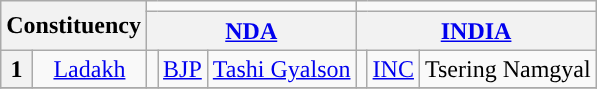<table class="wikitable sortable" style="text-align:center;">
<tr>
<th colspan="2" rowspan="2">Constituency</th>
<td colspan="3"></td>
<td colspan="3"></td>
</tr>
<tr>
<th colspan="3"><a href='#'>NDA</a></th>
<th colspan="3"><a href='#'>INDIA</a></th>
</tr>
<tr>
<th>1</th>
<td><a href='#'>Ladakh</a></td>
<td></td>
<td><a href='#'>BJP</a></td>
<td><a href='#'>Tashi Gyalson</a></td>
<td></td>
<td><a href='#'>INC</a></td>
<td>Tsering Namgyal</td>
</tr>
<tr>
</tr>
</table>
